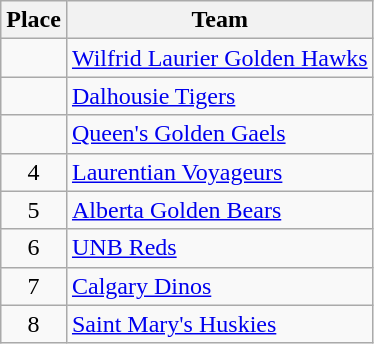<table class="wikitable">
<tr>
<th>Place</th>
<th>Team</th>
</tr>
<tr>
<td align=center></td>
<td> <a href='#'>Wilfrid Laurier Golden Hawks</a></td>
</tr>
<tr>
<td align=center></td>
<td> <a href='#'>Dalhousie Tigers</a></td>
</tr>
<tr>
<td align=center></td>
<td> <a href='#'>Queen's Golden Gaels</a></td>
</tr>
<tr>
<td align=center>4</td>
<td> <a href='#'>Laurentian Voyageurs</a></td>
</tr>
<tr>
<td align=center>5</td>
<td> <a href='#'>Alberta Golden Bears</a></td>
</tr>
<tr>
<td align=center>6</td>
<td> <a href='#'>UNB Reds</a></td>
</tr>
<tr>
<td align=center>7</td>
<td> <a href='#'>Calgary Dinos</a></td>
</tr>
<tr>
<td align=center>8</td>
<td> <a href='#'>Saint Mary's Huskies</a></td>
</tr>
</table>
